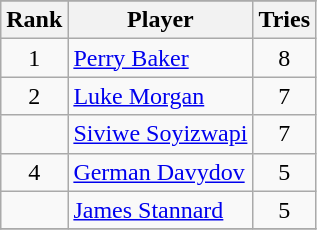<table class="wikitable sortable">
<tr>
</tr>
<tr>
<th>Rank</th>
<th>Player</th>
<th>Tries</th>
</tr>
<tr>
<td align=center>1</td>
<td> <a href='#'>Perry Baker</a></td>
<td align=center>8</td>
</tr>
<tr>
<td align=center>2</td>
<td> <a href='#'>Luke Morgan</a></td>
<td align=center>7</td>
</tr>
<tr>
<td align=center></td>
<td> <a href='#'>Siviwe Soyizwapi</a></td>
<td align=center>7</td>
</tr>
<tr>
<td align=center>4</td>
<td> <a href='#'>German Davydov</a></td>
<td align=center>5</td>
</tr>
<tr>
<td align=center></td>
<td> <a href='#'>James Stannard</a></td>
<td align=center>5</td>
</tr>
<tr>
</tr>
</table>
